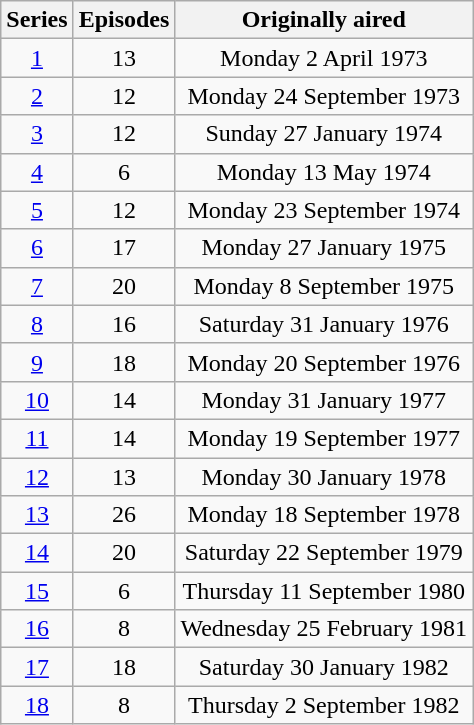<table class=wikitable style="text-align: center;">
<tr>
<th>Series</th>
<th>Episodes</th>
<th>Originally aired</th>
</tr>
<tr>
<td><a href='#'>1</a></td>
<td>13</td>
<td>Monday 2 April 1973</td>
</tr>
<tr>
<td><a href='#'>2</a></td>
<td>12</td>
<td>Monday 24 September 1973</td>
</tr>
<tr>
<td><a href='#'>3</a></td>
<td>12</td>
<td>Sunday 27 January 1974</td>
</tr>
<tr>
<td><a href='#'>4</a></td>
<td>6</td>
<td>Monday 13 May 1974</td>
</tr>
<tr>
<td><a href='#'>5</a></td>
<td>12</td>
<td>Monday 23 September 1974</td>
</tr>
<tr>
<td><a href='#'>6</a></td>
<td>17</td>
<td>Monday 27 January 1975</td>
</tr>
<tr>
<td><a href='#'>7</a></td>
<td>20</td>
<td>Monday 8 September 1975</td>
</tr>
<tr>
<td><a href='#'>8</a></td>
<td>16</td>
<td>Saturday 31 January 1976</td>
</tr>
<tr>
<td><a href='#'>9</a></td>
<td>18</td>
<td>Monday 20 September 1976</td>
</tr>
<tr>
<td><a href='#'>10</a></td>
<td>14</td>
<td>Monday 31 January 1977</td>
</tr>
<tr>
<td><a href='#'>11</a></td>
<td>14</td>
<td>Monday 19 September 1977</td>
</tr>
<tr>
<td><a href='#'>12</a></td>
<td>13</td>
<td>Monday 30 January 1978</td>
</tr>
<tr>
<td><a href='#'>13</a></td>
<td>26</td>
<td>Monday 18 September 1978</td>
</tr>
<tr>
<td><a href='#'>14</a></td>
<td>20</td>
<td>Saturday 22 September 1979</td>
</tr>
<tr>
<td><a href='#'>15</a></td>
<td>6</td>
<td>Thursday 11 September 1980</td>
</tr>
<tr>
<td><a href='#'>16</a></td>
<td>8</td>
<td>Wednesday 25 February 1981</td>
</tr>
<tr>
<td><a href='#'>17</a></td>
<td>18</td>
<td>Saturday 30 January 1982</td>
</tr>
<tr>
<td><a href='#'>18</a></td>
<td>8</td>
<td>Thursday 2 September 1982</td>
</tr>
</table>
